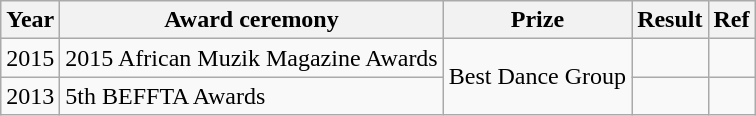<table class ="wikitable">
<tr>
<th>Year</th>
<th>Award ceremony</th>
<th>Prize</th>
<th>Result</th>
<th>Ref</th>
</tr>
<tr>
<td>2015</td>
<td>2015 African Muzik Magazine Awards</td>
<td rowspan="2">Best Dance Group</td>
<td></td>
<td></td>
</tr>
<tr>
<td>2013</td>
<td>5th BEFFTA Awards</td>
<td></td>
<td></td>
</tr>
</table>
